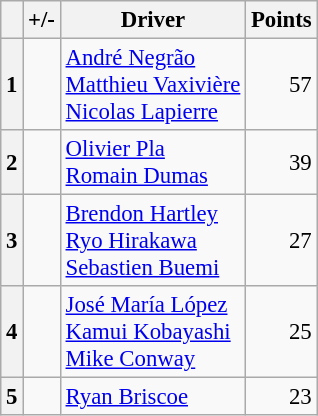<table class="wikitable" style="font-size:95%;">
<tr>
<th scope="col"></th>
<th scope="col">+/-</th>
<th scope="col">Driver</th>
<th scope="col">Points</th>
</tr>
<tr>
<th align="center">1</th>
<td align="left"></td>
<td> <a href='#'>André Negrão</a><br> <a href='#'>Matthieu Vaxivière</a><br> <a href='#'>Nicolas Lapierre</a></td>
<td align="right">57</td>
</tr>
<tr>
<th align="center">2</th>
<td align="left"></td>
<td> <a href='#'>Olivier Pla</a><br> <a href='#'>Romain Dumas</a></td>
<td align="right">39</td>
</tr>
<tr>
<th align="center">3</th>
<td align="left"></td>
<td> <a href='#'>Brendon Hartley</a><br> <a href='#'>Ryo Hirakawa</a><br> <a href='#'>Sebastien Buemi</a></td>
<td align="right">27</td>
</tr>
<tr>
<th align="center">4</th>
<td align="left"></td>
<td> <a href='#'>José María López</a><br> <a href='#'>Kamui Kobayashi</a><br> <a href='#'>Mike Conway</a></td>
<td align="right">25</td>
</tr>
<tr>
<th align="center">5</th>
<td align="left"></td>
<td> <a href='#'>Ryan Briscoe</a></td>
<td align="right">23</td>
</tr>
</table>
